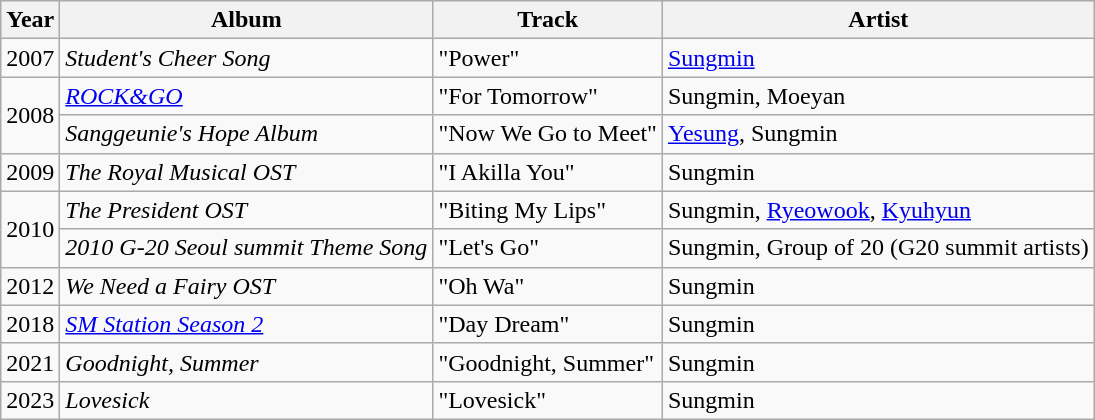<table class="wikitable">
<tr>
<th>Year</th>
<th>Album</th>
<th>Track</th>
<th>Artist</th>
</tr>
<tr>
<td>2007</td>
<td><em>Student's Cheer Song</em></td>
<td>"Power"</td>
<td><a href='#'>Sungmin</a></td>
</tr>
<tr>
<td rowspan="2">2008</td>
<td><em><a href='#'>ROCK&GO</a></em></td>
<td>"For Tomorrow"</td>
<td>Sungmin, Moeyan</td>
</tr>
<tr>
<td><em>Sanggeunie's Hope Album</em></td>
<td>"Now We Go to Meet"</td>
<td><a href='#'>Yesung</a>, Sungmin</td>
</tr>
<tr>
<td>2009</td>
<td><em>The Royal Musical OST</em></td>
<td>"I Akilla You"</td>
<td>Sungmin</td>
</tr>
<tr>
<td rowspan="2">2010</td>
<td><em>The President OST</em></td>
<td>"Biting My Lips"</td>
<td>Sungmin, <a href='#'>Ryeowook</a>, <a href='#'>Kyuhyun</a></td>
</tr>
<tr>
<td><em>2010 G-20 Seoul summit Theme Song</em></td>
<td>"Let's Go"</td>
<td>Sungmin, Group of 20 (G20 summit artists)</td>
</tr>
<tr>
<td>2012</td>
<td><em>We Need a Fairy OST</em></td>
<td>"Oh Wa"</td>
<td>Sungmin</td>
</tr>
<tr>
<td>2018</td>
<td><em><a href='#'>SM Station Season 2</a></em></td>
<td>"Day Dream"</td>
<td>Sungmin</td>
</tr>
<tr>
<td>2021</td>
<td><em>Goodnight, Summer</em></td>
<td>"Goodnight, Summer"</td>
<td>Sungmin</td>
</tr>
<tr>
<td>2023</td>
<td><em>Lovesick</em></td>
<td>"Lovesick"</td>
<td>Sungmin</td>
</tr>
</table>
